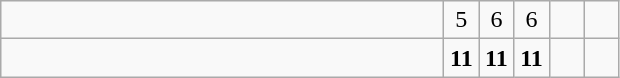<table class="wikitable">
<tr>
<td style="width:18em"></td>
<td align=center style="width:1em">5</td>
<td align=center style="width:1em">6</td>
<td align=center style="width:1em">6</td>
<td align=center style="width:1em"></td>
<td align=center style="width:1em"></td>
</tr>
<tr>
<td style="width:18em"><strong> </strong></td>
<td align=center style="width:1em"><strong>11</strong></td>
<td align=center style="width:1em"><strong>11</strong></td>
<td align=center style="width:1em"><strong>11</strong></td>
<td align=center style="width:1em"></td>
<td align=center style="width:1em"></td>
</tr>
</table>
